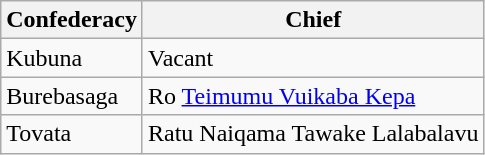<table class="wikitable">
<tr>
<th>Confederacy</th>
<th>Chief</th>
</tr>
<tr>
<td>Kubuna</td>
<td>Vacant</td>
</tr>
<tr>
<td>Burebasaga</td>
<td>Ro <a href='#'>Teimumu Vuikaba Kepa</a></td>
</tr>
<tr>
<td>Tovata</td>
<td>Ratu Naiqama Tawake Lalabalavu</td>
</tr>
</table>
